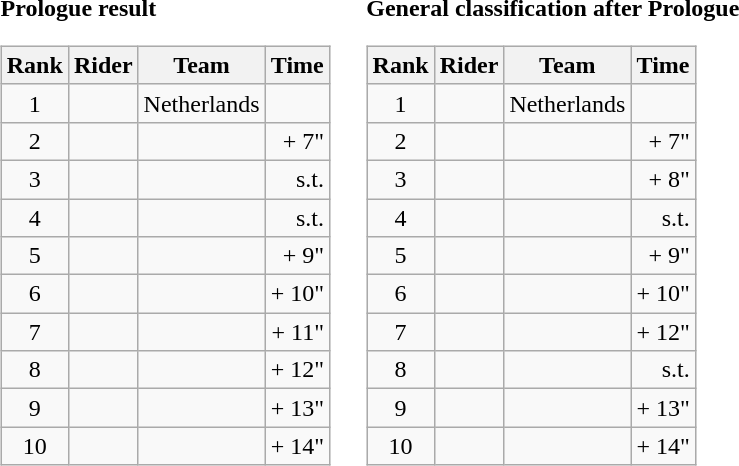<table>
<tr>
<td><strong>Prologue result</strong><br><table class="wikitable">
<tr>
<th scope="col">Rank</th>
<th scope="col">Rider</th>
<th scope="col">Team</th>
<th scope="col">Time</th>
</tr>
<tr>
<td style="text-align:center;">1</td>
<td></td>
<td>Netherlands</td>
<td style="text-align:right;"></td>
</tr>
<tr>
<td style="text-align:center;">2</td>
<td></td>
<td></td>
<td style="text-align:right;">+ 7"</td>
</tr>
<tr>
<td style="text-align:center;">3</td>
<td></td>
<td></td>
<td style="text-align:right;">s.t.</td>
</tr>
<tr>
<td style="text-align:center;">4</td>
<td></td>
<td></td>
<td style="text-align:right;">s.t.</td>
</tr>
<tr>
<td style="text-align:center;">5</td>
<td></td>
<td></td>
<td style="text-align:right;">+ 9"</td>
</tr>
<tr>
<td style="text-align:center;">6</td>
<td></td>
<td></td>
<td style="text-align:right;">+ 10"</td>
</tr>
<tr>
<td style="text-align:center;">7</td>
<td></td>
<td></td>
<td style="text-align:right;">+ 11"</td>
</tr>
<tr>
<td style="text-align:center;">8</td>
<td></td>
<td></td>
<td style="text-align:right;">+ 12"</td>
</tr>
<tr>
<td style="text-align:center;">9</td>
<td></td>
<td></td>
<td style="text-align:right;">+ 13"</td>
</tr>
<tr>
<td style="text-align:center;">10</td>
<td></td>
<td></td>
<td style="text-align:right;">+ 14"</td>
</tr>
</table>
</td>
<td></td>
<td><strong>General classification after Prologue</strong><br><table class="wikitable">
<tr>
<th scope="col">Rank</th>
<th scope="col">Rider</th>
<th scope="col">Team</th>
<th scope="col">Time</th>
</tr>
<tr>
<td style="text-align:center;">1</td>
<td> </td>
<td>Netherlands</td>
<td style="text-align:right;"></td>
</tr>
<tr>
<td style="text-align:center;">2</td>
<td> </td>
<td></td>
<td style="text-align:right;">+ 7"</td>
</tr>
<tr>
<td style="text-align:center;">3</td>
<td></td>
<td></td>
<td style="text-align:right;">+ 8"</td>
</tr>
<tr>
<td style="text-align:center;">4</td>
<td></td>
<td></td>
<td style="text-align:right;">s.t.</td>
</tr>
<tr>
<td style="text-align:center;">5</td>
<td></td>
<td></td>
<td style="text-align:right;">+ 9"</td>
</tr>
<tr>
<td style="text-align:center;">6</td>
<td></td>
<td></td>
<td style="text-align:right;">+ 10"</td>
</tr>
<tr>
<td style="text-align:center;">7</td>
<td></td>
<td></td>
<td style="text-align:right;">+ 12"</td>
</tr>
<tr>
<td style="text-align:center;">8</td>
<td></td>
<td></td>
<td style="text-align:right;">s.t.</td>
</tr>
<tr>
<td style="text-align:center;">9</td>
<td></td>
<td></td>
<td style="text-align:right;">+ 13"</td>
</tr>
<tr>
<td style="text-align:center;">10</td>
<td></td>
<td></td>
<td style="text-align:right;">+ 14"</td>
</tr>
</table>
</td>
</tr>
</table>
